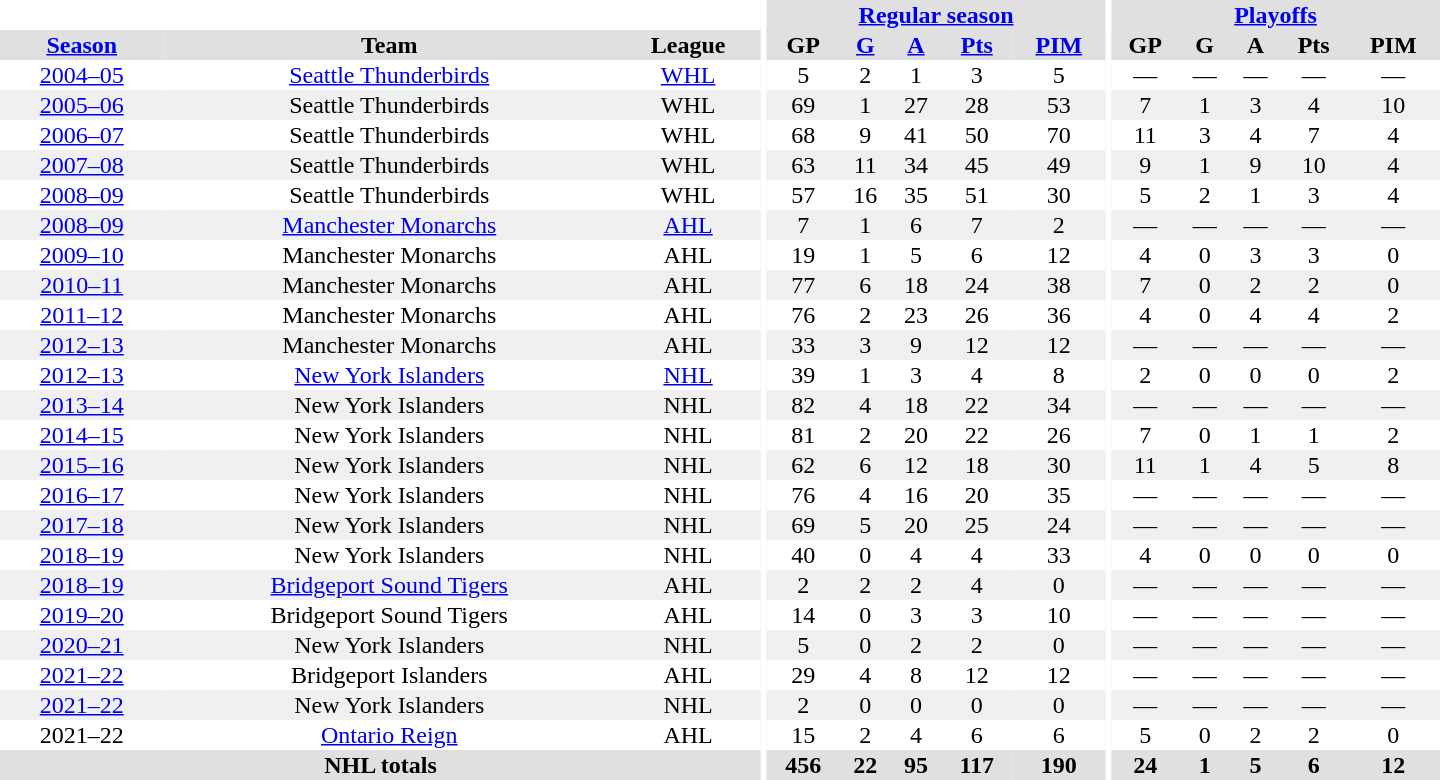<table border="0" cellpadding="1" cellspacing="0" style="text-align:center; width:60em">
<tr bgcolor="#e0e0e0">
<th colspan="3"  bgcolor="#ffffff"></th>
<th rowspan="100" bgcolor="#ffffff"></th>
<th colspan="5"><a href='#'>Regular season</a></th>
<th rowspan="100" bgcolor="#ffffff"></th>
<th colspan="5"><a href='#'>Playoffs</a></th>
</tr>
<tr bgcolor="#e0e0e0">
<th><a href='#'>Season</a></th>
<th>Team</th>
<th>League</th>
<th>GP</th>
<th><a href='#'>G</a></th>
<th><a href='#'>A</a></th>
<th><a href='#'>Pts</a></th>
<th><a href='#'>PIM</a></th>
<th>GP</th>
<th>G</th>
<th>A</th>
<th>Pts</th>
<th>PIM</th>
</tr>
<tr>
<td><a href='#'>2004–05</a></td>
<td><a href='#'>Seattle Thunderbirds</a></td>
<td><a href='#'>WHL</a></td>
<td>5</td>
<td>2</td>
<td>1</td>
<td>3</td>
<td>5</td>
<td>—</td>
<td>—</td>
<td>—</td>
<td>—</td>
<td>—</td>
</tr>
<tr bgcolor="#f0f0f0">
<td><a href='#'>2005–06</a></td>
<td>Seattle Thunderbirds</td>
<td>WHL</td>
<td>69</td>
<td>1</td>
<td>27</td>
<td>28</td>
<td>53</td>
<td>7</td>
<td>1</td>
<td>3</td>
<td>4</td>
<td>10</td>
</tr>
<tr>
<td><a href='#'>2006–07</a></td>
<td>Seattle Thunderbirds</td>
<td>WHL</td>
<td>68</td>
<td>9</td>
<td>41</td>
<td>50</td>
<td>70</td>
<td>11</td>
<td>3</td>
<td>4</td>
<td>7</td>
<td>4</td>
</tr>
<tr bgcolor="#f0f0f0">
<td><a href='#'>2007–08</a></td>
<td>Seattle Thunderbirds</td>
<td>WHL</td>
<td>63</td>
<td>11</td>
<td>34</td>
<td>45</td>
<td>49</td>
<td>9</td>
<td>1</td>
<td>9</td>
<td>10</td>
<td>4</td>
</tr>
<tr>
<td><a href='#'>2008–09</a></td>
<td>Seattle Thunderbirds</td>
<td>WHL</td>
<td>57</td>
<td>16</td>
<td>35</td>
<td>51</td>
<td>30</td>
<td>5</td>
<td>2</td>
<td>1</td>
<td>3</td>
<td>4</td>
</tr>
<tr bgcolor="#f0f0f0">
<td><a href='#'>2008–09</a></td>
<td><a href='#'>Manchester Monarchs</a></td>
<td><a href='#'>AHL</a></td>
<td>7</td>
<td>1</td>
<td>6</td>
<td>7</td>
<td>2</td>
<td>—</td>
<td>—</td>
<td>—</td>
<td>—</td>
<td>—</td>
</tr>
<tr>
<td><a href='#'>2009–10</a></td>
<td>Manchester Monarchs</td>
<td>AHL</td>
<td>19</td>
<td>1</td>
<td>5</td>
<td>6</td>
<td>12</td>
<td>4</td>
<td>0</td>
<td>3</td>
<td>3</td>
<td>0</td>
</tr>
<tr bgcolor="#f0f0f0">
<td><a href='#'>2010–11</a></td>
<td>Manchester Monarchs</td>
<td>AHL</td>
<td>77</td>
<td>6</td>
<td>18</td>
<td>24</td>
<td>38</td>
<td>7</td>
<td>0</td>
<td>2</td>
<td>2</td>
<td>0</td>
</tr>
<tr>
<td><a href='#'>2011–12</a></td>
<td>Manchester Monarchs</td>
<td>AHL</td>
<td>76</td>
<td>2</td>
<td>23</td>
<td>26</td>
<td>36</td>
<td>4</td>
<td>0</td>
<td>4</td>
<td>4</td>
<td>2</td>
</tr>
<tr bgcolor="#f0f0f0">
<td><a href='#'>2012–13</a></td>
<td>Manchester Monarchs</td>
<td>AHL</td>
<td>33</td>
<td>3</td>
<td>9</td>
<td>12</td>
<td>12</td>
<td>—</td>
<td>—</td>
<td>—</td>
<td>—</td>
<td>—</td>
</tr>
<tr>
<td><a href='#'>2012–13</a></td>
<td><a href='#'>New York Islanders</a></td>
<td><a href='#'>NHL</a></td>
<td>39</td>
<td>1</td>
<td>3</td>
<td>4</td>
<td>8</td>
<td>2</td>
<td>0</td>
<td>0</td>
<td>0</td>
<td>2</td>
</tr>
<tr bgcolor="#f0f0f0">
<td><a href='#'>2013–14</a></td>
<td>New York Islanders</td>
<td>NHL</td>
<td>82</td>
<td>4</td>
<td>18</td>
<td>22</td>
<td>34</td>
<td>—</td>
<td>—</td>
<td>—</td>
<td>—</td>
<td>—</td>
</tr>
<tr>
<td><a href='#'>2014–15</a></td>
<td>New York Islanders</td>
<td>NHL</td>
<td>81</td>
<td>2</td>
<td>20</td>
<td>22</td>
<td>26</td>
<td>7</td>
<td>0</td>
<td>1</td>
<td>1</td>
<td>2</td>
</tr>
<tr bgcolor="#f0f0f0">
<td><a href='#'>2015–16</a></td>
<td>New York Islanders</td>
<td>NHL</td>
<td>62</td>
<td>6</td>
<td>12</td>
<td>18</td>
<td>30</td>
<td>11</td>
<td>1</td>
<td>4</td>
<td>5</td>
<td>8</td>
</tr>
<tr>
<td><a href='#'>2016–17</a></td>
<td>New York Islanders</td>
<td>NHL</td>
<td>76</td>
<td>4</td>
<td>16</td>
<td>20</td>
<td>35</td>
<td>—</td>
<td>—</td>
<td>—</td>
<td>—</td>
<td>—</td>
</tr>
<tr bgcolor="#f0f0f0">
<td><a href='#'>2017–18</a></td>
<td>New York Islanders</td>
<td>NHL</td>
<td>69</td>
<td>5</td>
<td>20</td>
<td>25</td>
<td>24</td>
<td>—</td>
<td>—</td>
<td>—</td>
<td>—</td>
<td>—</td>
</tr>
<tr>
<td><a href='#'>2018–19</a></td>
<td>New York Islanders</td>
<td>NHL</td>
<td>40</td>
<td>0</td>
<td>4</td>
<td>4</td>
<td>33</td>
<td>4</td>
<td>0</td>
<td>0</td>
<td>0</td>
<td>0</td>
</tr>
<tr bgcolor="#f0f0f0">
<td><a href='#'>2018–19</a></td>
<td><a href='#'>Bridgeport Sound Tigers</a></td>
<td>AHL</td>
<td>2</td>
<td>2</td>
<td>2</td>
<td>4</td>
<td>0</td>
<td>—</td>
<td>—</td>
<td>—</td>
<td>—</td>
<td>—</td>
</tr>
<tr>
<td><a href='#'>2019–20</a></td>
<td>Bridgeport Sound Tigers</td>
<td>AHL</td>
<td>14</td>
<td>0</td>
<td>3</td>
<td>3</td>
<td>10</td>
<td>—</td>
<td>—</td>
<td>—</td>
<td>—</td>
<td>—</td>
</tr>
<tr bgcolor="#f0f0f0">
<td><a href='#'>2020–21</a></td>
<td>New York Islanders</td>
<td>NHL</td>
<td>5</td>
<td>0</td>
<td>2</td>
<td>2</td>
<td>0</td>
<td>—</td>
<td>—</td>
<td>—</td>
<td>—</td>
<td>—</td>
</tr>
<tr>
<td><a href='#'>2021–22</a></td>
<td>Bridgeport Islanders</td>
<td>AHL</td>
<td>29</td>
<td>4</td>
<td>8</td>
<td>12</td>
<td>12</td>
<td>—</td>
<td>—</td>
<td>—</td>
<td>—</td>
<td>—</td>
</tr>
<tr bgcolor="#f0f0f0">
<td><a href='#'>2021–22</a></td>
<td>New York Islanders</td>
<td>NHL</td>
<td>2</td>
<td>0</td>
<td>0</td>
<td>0</td>
<td>0</td>
<td>—</td>
<td>—</td>
<td>—</td>
<td>—</td>
<td>—</td>
</tr>
<tr>
<td>2021–22</td>
<td><a href='#'>Ontario Reign</a></td>
<td>AHL</td>
<td>15</td>
<td>2</td>
<td>4</td>
<td>6</td>
<td>6</td>
<td>5</td>
<td>0</td>
<td>2</td>
<td>2</td>
<td>0</td>
</tr>
<tr bgcolor="#e0e0e0">
<th colspan="3">NHL totals</th>
<th>456</th>
<th>22</th>
<th>95</th>
<th>117</th>
<th>190</th>
<th>24</th>
<th>1</th>
<th>5</th>
<th>6</th>
<th>12</th>
</tr>
</table>
